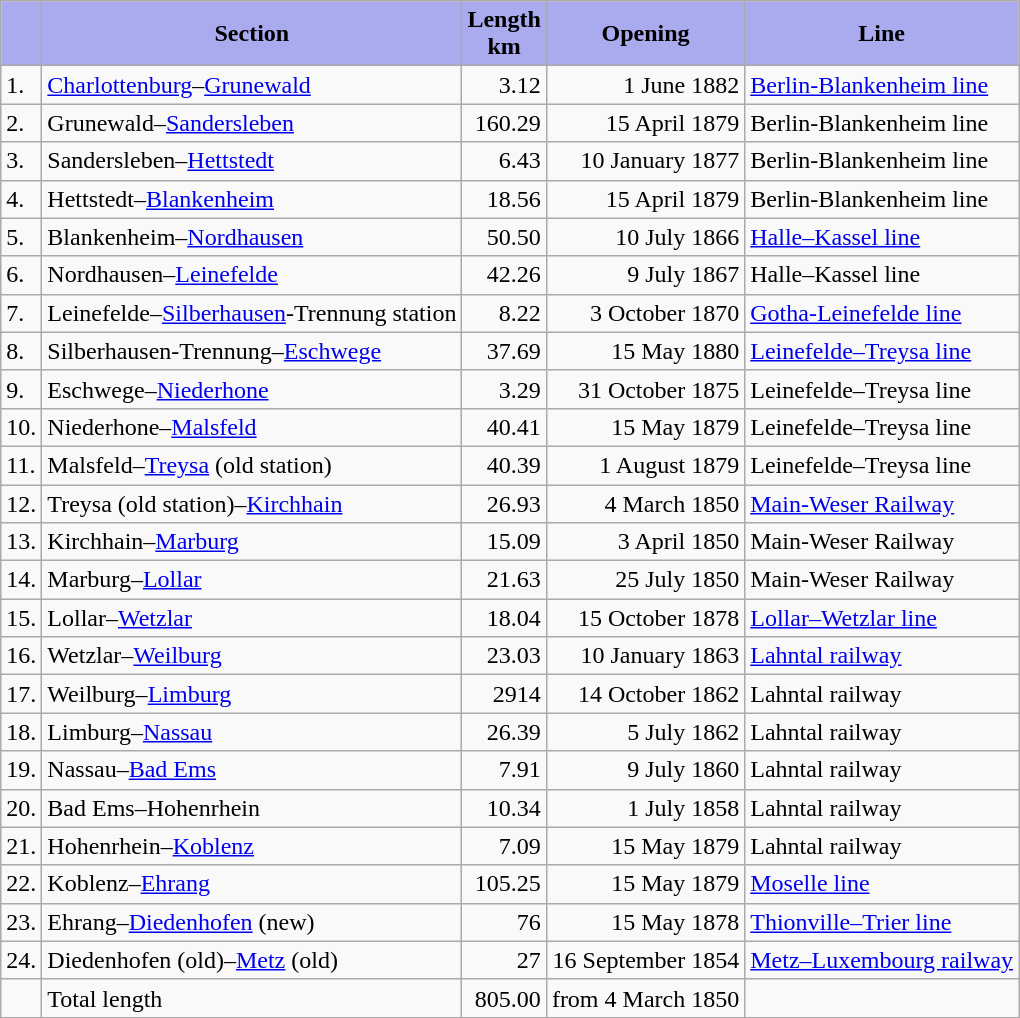<table class="wikitable">
<tr ->
<th style="background:#AAAAEE"></th>
<th style="background:#AAAAEE">Section</th>
<th style="background:#AAAAEE">Length<br>km</th>
<th style="background:#AAAAEE">Opening</th>
<th style="background:#AAAAEE">Line</th>
</tr>
<tr --->
<td>1.</td>
<td><a href='#'>Charlottenburg</a>–<a href='#'>Grunewald</a></td>
<td align="right">3.12</td>
<td align='right'>1 June 1882</td>
<td><a href='#'>Berlin-Blankenheim line</a></td>
</tr>
<tr --->
<td>2.</td>
<td>Grunewald–<a href='#'>Sandersleben</a></td>
<td align="right">160.29</td>
<td align='right'>15 April 1879</td>
<td>Berlin-Blankenheim line</td>
</tr>
<tr --->
<td>3.</td>
<td>Sandersleben–<a href='#'>Hettstedt</a></td>
<td align="right">6.43</td>
<td align='right'>10 January 1877</td>
<td>Berlin-Blankenheim line</td>
</tr>
<tr --->
<td>4.</td>
<td>Hettstedt–<a href='#'>Blankenheim</a></td>
<td align="right">18.56</td>
<td align='right'>15 April 1879</td>
<td>Berlin-Blankenheim line</td>
</tr>
<tr --->
<td>5.</td>
<td>Blankenheim–<a href='#'>Nordhausen</a></td>
<td align="right">50.50</td>
<td align='right'>10 July 1866</td>
<td><a href='#'>Halle–Kassel line</a></td>
</tr>
<tr --->
<td>6.</td>
<td>Nordhausen–<a href='#'>Leinefelde</a></td>
<td align="right">42.26</td>
<td align='right'>9 July 1867</td>
<td>Halle–Kassel line</td>
</tr>
<tr --->
<td>7.</td>
<td>Leinefelde–<a href='#'>Silberhausen</a>-Trennung station</td>
<td align="right">8.22</td>
<td align='right'>3 October 1870</td>
<td><a href='#'>Gotha-Leinefelde line</a></td>
</tr>
<tr --->
<td>8.</td>
<td>Silberhausen-Trennung–<a href='#'>Eschwege</a></td>
<td align="right">37.69</td>
<td align='right'>15 May 1880</td>
<td><a href='#'>Leinefelde–Treysa line</a></td>
</tr>
<tr --->
<td>9.</td>
<td>Eschwege–<a href='#'>Niederhone</a></td>
<td align="right">3.29</td>
<td align='right'>31 October 1875</td>
<td>Leinefelde–Treysa line</td>
</tr>
<tr --->
<td>10.</td>
<td>Niederhone–<a href='#'>Malsfeld</a></td>
<td align="right">40.41</td>
<td align='right'>15 May 1879</td>
<td>Leinefelde–Treysa line</td>
</tr>
<tr --->
<td>11.</td>
<td>Malsfeld–<a href='#'>Treysa</a> (old station)</td>
<td align="right">40.39</td>
<td align='right'>1 August 1879</td>
<td>Leinefelde–Treysa line</td>
</tr>
<tr --->
<td>12.</td>
<td>Treysa (old station)–<a href='#'>Kirchhain</a></td>
<td align="right">26.93</td>
<td align='right'>4 March 1850</td>
<td><a href='#'>Main-Weser Railway</a></td>
</tr>
<tr --->
<td>13.</td>
<td>Kirchhain–<a href='#'>Marburg</a></td>
<td align="right">15.09</td>
<td align='right'>3 April 1850</td>
<td>Main-Weser Railway</td>
</tr>
<tr --->
<td>14.</td>
<td>Marburg–<a href='#'>Lollar</a></td>
<td align="right">21.63</td>
<td align='right'>25 July 1850</td>
<td>Main-Weser Railway</td>
</tr>
<tr --->
<td>15.</td>
<td>Lollar–<a href='#'>Wetzlar</a></td>
<td align="right">18.04</td>
<td align='right'>15 October 1878</td>
<td><a href='#'>Lollar–Wetzlar line</a></td>
</tr>
<tr --->
<td>16.</td>
<td>Wetzlar–<a href='#'>Weilburg</a></td>
<td align="right">23.03</td>
<td align='right'>10 January 1863</td>
<td><a href='#'>Lahntal railway</a></td>
</tr>
<tr --->
<td>17.</td>
<td>Weilburg–<a href='#'>Limburg</a></td>
<td align="right">2914</td>
<td align='right'>14 October 1862</td>
<td>Lahntal railway</td>
</tr>
<tr --->
<td>18.</td>
<td>Limburg–<a href='#'>Nassau</a></td>
<td align="right">26.39</td>
<td align='right'>5 July 1862</td>
<td>Lahntal railway</td>
</tr>
<tr --->
<td>19.</td>
<td>Nassau–<a href='#'>Bad Ems</a></td>
<td align="right">7.91</td>
<td align='right'>9 July 1860</td>
<td>Lahntal railway</td>
</tr>
<tr --->
<td>20.</td>
<td>Bad Ems–Hohenrhein</td>
<td align="right">10.34</td>
<td align='right'>1 July 1858</td>
<td>Lahntal railway</td>
</tr>
<tr --->
<td>21.</td>
<td>Hohenrhein–<a href='#'>Koblenz</a></td>
<td align="right">7.09</td>
<td align='right'>15 May 1879</td>
<td>Lahntal railway</td>
</tr>
<tr --->
<td>22.</td>
<td>Koblenz–<a href='#'>Ehrang</a></td>
<td align="right">105.25</td>
<td align='right'>15 May 1879</td>
<td><a href='#'>Moselle line</a></td>
</tr>
<tr --->
<td>23.</td>
<td>Ehrang–<a href='#'>Diedenhofen</a> (new)</td>
<td align="right">76</td>
<td align='right'>15 May 1878</td>
<td><a href='#'>Thionville–Trier line</a></td>
</tr>
<tr --->
<td>24.</td>
<td>Diedenhofen (old)–<a href='#'>Metz</a> (old)</td>
<td align="right">27</td>
<td align='right'>16 September 1854</td>
<td><a href='#'>Metz–Luxembourg railway</a></td>
</tr>
<tr --->
<td></td>
<td>Total length</td>
<td align="right">805.00</td>
<td align='right'>from 4 March 1850</td>
<td></td>
</tr>
<tr --->
</tr>
</table>
